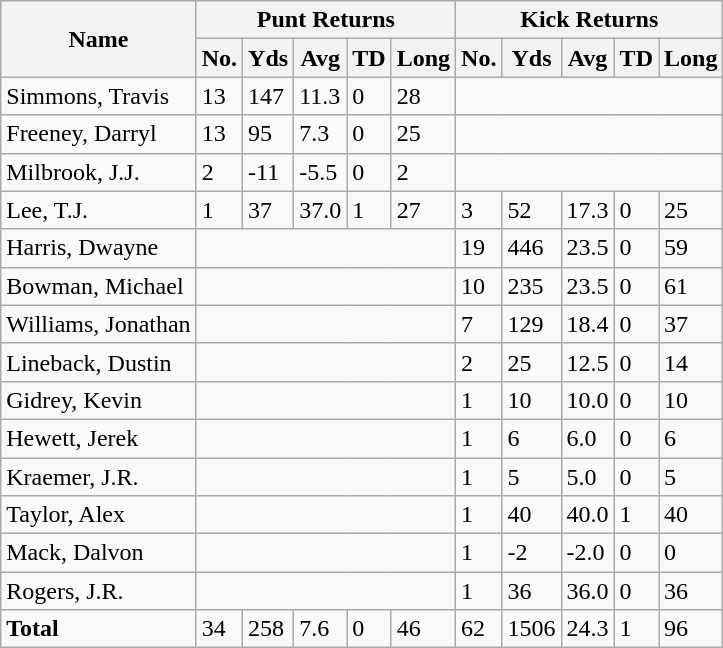<table class="wikitable" style="white-space:nowrap;">
<tr>
<th rowspan="2">Name</th>
<th colspan="5">Punt Returns</th>
<th colspan="5">Kick Returns</th>
</tr>
<tr>
<th>No.</th>
<th>Yds</th>
<th>Avg</th>
<th>TD</th>
<th>Long</th>
<th>No.</th>
<th>Yds</th>
<th>Avg</th>
<th>TD</th>
<th>Long</th>
</tr>
<tr>
<td>Simmons, Travis</td>
<td>13</td>
<td>147</td>
<td>11.3</td>
<td>0</td>
<td>28</td>
<td colspan="5"></td>
</tr>
<tr>
<td>Freeney, Darryl</td>
<td>13</td>
<td>95</td>
<td>7.3</td>
<td>0</td>
<td>25</td>
<td colspan="5"></td>
</tr>
<tr>
<td>Milbrook, J.J.</td>
<td>2</td>
<td>-11</td>
<td>-5.5</td>
<td>0</td>
<td>2</td>
<td colspan="5"></td>
</tr>
<tr>
<td>Lee, T.J.</td>
<td>1</td>
<td>37</td>
<td>37.0</td>
<td>1</td>
<td>27</td>
<td>3</td>
<td>52</td>
<td>17.3</td>
<td>0</td>
<td>25</td>
</tr>
<tr>
<td>Harris, Dwayne</td>
<td colspan="5"></td>
<td>19</td>
<td>446</td>
<td>23.5</td>
<td>0</td>
<td>59</td>
</tr>
<tr>
<td>Bowman, Michael</td>
<td colspan="5"></td>
<td>10</td>
<td>235</td>
<td>23.5</td>
<td>0</td>
<td>61</td>
</tr>
<tr>
<td>Williams, Jonathan</td>
<td colspan="5"></td>
<td>7</td>
<td>129</td>
<td>18.4</td>
<td>0</td>
<td>37</td>
</tr>
<tr>
<td>Lineback, Dustin</td>
<td colspan="5"></td>
<td>2</td>
<td>25</td>
<td>12.5</td>
<td>0</td>
<td>14</td>
</tr>
<tr>
<td>Gidrey, Kevin</td>
<td colspan="5"></td>
<td>1</td>
<td>10</td>
<td>10.0</td>
<td>0</td>
<td>10</td>
</tr>
<tr>
<td>Hewett, Jerek</td>
<td colspan="5"></td>
<td>1</td>
<td>6</td>
<td>6.0</td>
<td>0</td>
<td>6</td>
</tr>
<tr>
<td>Kraemer, J.R.</td>
<td colspan="5"></td>
<td>1</td>
<td>5</td>
<td>5.0</td>
<td>0</td>
<td>5</td>
</tr>
<tr>
<td>Taylor, Alex</td>
<td colspan="5"></td>
<td>1</td>
<td>40</td>
<td>40.0</td>
<td>1</td>
<td>40</td>
</tr>
<tr>
<td>Mack, Dalvon</td>
<td colspan="5"></td>
<td>1</td>
<td>-2</td>
<td>-2.0</td>
<td>0</td>
<td>0</td>
</tr>
<tr>
<td>Rogers, J.R.</td>
<td colspan="5"></td>
<td>1</td>
<td>36</td>
<td>36.0</td>
<td>0</td>
<td>36</td>
</tr>
<tr>
<td><strong>Total</strong></td>
<td>34</td>
<td>258</td>
<td>7.6</td>
<td>0</td>
<td>46</td>
<td>62</td>
<td>1506</td>
<td>24.3</td>
<td>1</td>
<td>96</td>
</tr>
</table>
